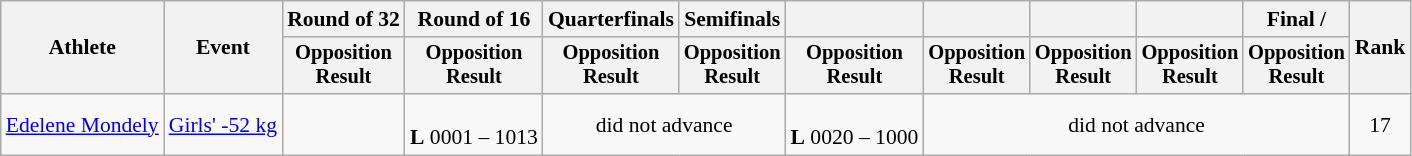<table class="wikitable" style="font-size:90%">
<tr>
<th rowspan="2">Athlete</th>
<th rowspan="2">Event</th>
<th>Round of 32</th>
<th>Round of 16</th>
<th>Quarterfinals</th>
<th>Semifinals</th>
<th></th>
<th></th>
<th></th>
<th></th>
<th>Final / </th>
<th rowspan=2>Rank</th>
</tr>
<tr style="font-size:95%">
<th>Opposition<br>Result</th>
<th>Opposition<br>Result</th>
<th>Opposition<br>Result</th>
<th>Opposition<br>Result</th>
<th>Opposition<br>Result</th>
<th>Opposition<br>Result</th>
<th>Opposition<br>Result</th>
<th>Opposition<br>Result</th>
<th>Opposition<br>Result</th>
</tr>
<tr align=center>
<td align=left><a href='#'>Edelene Mondely</a></td>
<td align=left><a href='#'>Girls' -52 kg</a></td>
<td></td>
<td><br><strong>L</strong> 0001 – 1013</td>
<td colspan=2>did not advance</td>
<td><br><strong>L</strong> 0020 – 1000</td>
<td colspan=4>did not advance</td>
<td>17</td>
</tr>
</table>
